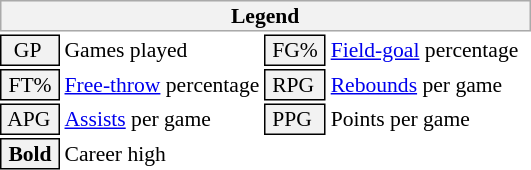<table class="toccolours" style="font-size: 90%; white-space: nowrap;">
<tr>
<th colspan="6" style="background:#f2f2f2; border:1px solid #aaa;">Legend</th>
</tr>
<tr>
<td style="background:#f2f2f2; border:1px solid black;">  GP</td>
<td>Games played</td>
<td style="background:#f2f2f2; border:1px solid black;"> FG% </td>
<td style="padding-right: 8px"><a href='#'>Field-goal</a> percentage</td>
</tr>
<tr>
<td style="background:#f2f2f2; border:1px solid black;"> FT% </td>
<td><a href='#'>Free-throw</a> percentage</td>
<td style="background:#f2f2f2; border:1px solid black;"> RPG </td>
<td><a href='#'>Rebounds</a> per game</td>
</tr>
<tr>
<td style="background:#f2f2f2; border:1px solid black;"> APG </td>
<td><a href='#'>Assists</a> per game</td>
<td style="background:#f2f2f2; border:1px solid black;"> PPG </td>
<td>Points per game</td>
</tr>
<tr>
<td style="background-color: #F2F2F2; border: 1px solid black"> <strong>Bold</strong> </td>
<td>Career high</td>
</tr>
<tr>
</tr>
</table>
